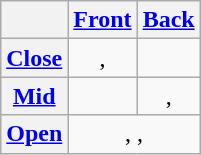<table class="wikitable">
<tr>
<th></th>
<th><a href='#'>Front</a></th>
<th><a href='#'>Back</a></th>
</tr>
<tr style="text-align:center;">
<th><a href='#'>Close</a></th>
<td>, </td>
<td></td>
</tr>
<tr style="text-align:center;">
<th><a href='#'>Mid</a></th>
<td></td>
<td>, </td>
</tr>
<tr style="text-align:center;">
<th><a href='#'>Open</a></th>
<td colspan="2">, , </td>
</tr>
</table>
